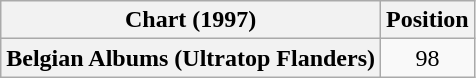<table class="wikitable plainrowheaders" style="text-align:center">
<tr>
<th scope="col">Chart (1997)</th>
<th scope="col">Position</th>
</tr>
<tr>
<th scope="row">Belgian Albums (Ultratop Flanders)</th>
<td>98</td>
</tr>
</table>
